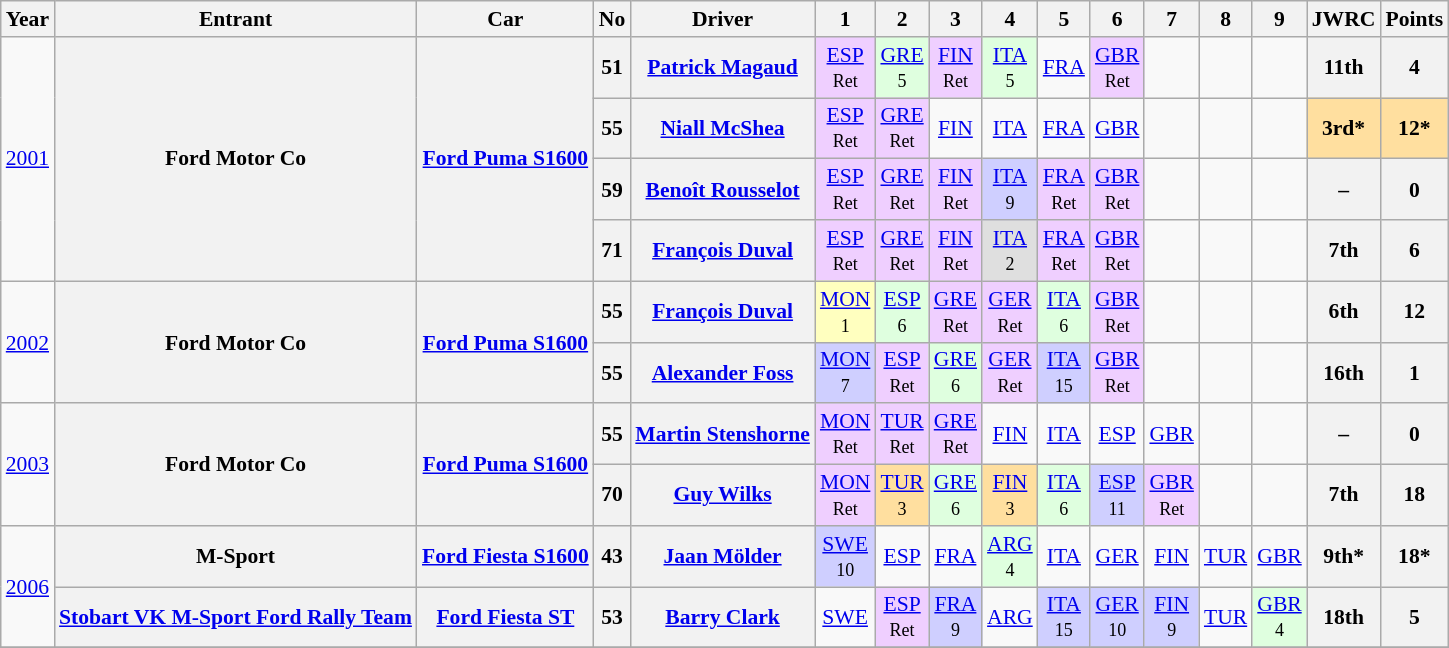<table class="wikitable" style="text-align:center; font-size:90%">
<tr>
<th>Year</th>
<th>Entrant</th>
<th>Car</th>
<th>No</th>
<th>Driver</th>
<th>1</th>
<th>2</th>
<th>3</th>
<th>4</th>
<th>5</th>
<th>6</th>
<th>7</th>
<th>8</th>
<th>9</th>
<th>JWRC</th>
<th>Points</th>
</tr>
<tr>
<td rowspan="4"><a href='#'>2001</a></td>
<th rowspan="4">Ford Motor Co</th>
<th rowspan="4"><a href='#'>Ford Puma S1600</a></th>
<th>51</th>
<th> <a href='#'>Patrick Magaud</a></th>
<td style="background:#EFCFFF;"><a href='#'>ESP</a><br><small>Ret</small></td>
<td style="background:#DFFFDF;"><a href='#'>GRE</a><br><small>5</small></td>
<td style="background:#EFCFFF;"><a href='#'>FIN</a><br><small>Ret</small></td>
<td style="background:#DFFFDF;"><a href='#'>ITA</a><br><small>5</small></td>
<td><a href='#'>FRA</a></td>
<td style="background:#EFCFFF;"><a href='#'>GBR</a><br><small>Ret</small></td>
<td></td>
<td></td>
<td></td>
<th>11th</th>
<th>4</th>
</tr>
<tr>
<th>55</th>
<th> <a href='#'>Niall McShea</a></th>
<td style="background:#EFCFFF;"><a href='#'>ESP</a><br><small>Ret</small></td>
<td style="background:#EFCFFF;"><a href='#'>GRE</a><br><small>Ret</small></td>
<td><a href='#'>FIN</a></td>
<td><a href='#'>ITA</a></td>
<td><a href='#'>FRA</a></td>
<td><a href='#'>GBR</a></td>
<td></td>
<td></td>
<td></td>
<td style="background:#FFDF9F;"><strong>3rd*</strong></td>
<td style="background:#FFDF9F;"><strong>12*</strong></td>
</tr>
<tr>
<th>59</th>
<th> <a href='#'>Benoît Rousselot</a></th>
<td style="background:#EFCFFF;"><a href='#'>ESP</a><br><small>Ret</small></td>
<td style="background:#EFCFFF;"><a href='#'>GRE</a><br><small>Ret</small></td>
<td style="background:#EFCFFF;"><a href='#'>FIN</a><br><small>Ret</small></td>
<td style="background:#CFCFFF;"><a href='#'>ITA</a><br><small>9</small></td>
<td style="background:#EFCFFF;"><a href='#'>FRA</a><br><small>Ret</small></td>
<td style="background:#EFCFFF;"><a href='#'>GBR</a><br><small>Ret</small></td>
<td></td>
<td></td>
<td></td>
<th>–</th>
<th>0</th>
</tr>
<tr>
<th>71</th>
<th> <a href='#'>François Duval</a></th>
<td style="background:#EFCFFF;"><a href='#'>ESP</a><br><small>Ret</small></td>
<td style="background:#EFCFFF;"><a href='#'>GRE</a><br><small>Ret</small></td>
<td style="background:#EFCFFF;"><a href='#'>FIN</a><br><small>Ret</small></td>
<td style="background:#DFDFDF;"><a href='#'>ITA</a><br><small>2</small></td>
<td style="background:#EFCFFF;"><a href='#'>FRA</a><br><small>Ret</small></td>
<td style="background:#EFCFFF;"><a href='#'>GBR</a><br><small>Ret</small></td>
<td></td>
<td></td>
<td></td>
<th>7th</th>
<th>6</th>
</tr>
<tr>
<td rowspan="2"><a href='#'>2002</a></td>
<th rowspan="2">Ford Motor Co</th>
<th rowspan="2"><a href='#'>Ford Puma S1600</a></th>
<th>55</th>
<th> <a href='#'>François Duval</a></th>
<td style="background:#FFFFBF;"><a href='#'>MON</a><br><small>1</small></td>
<td style="background:#DFFFDF;"><a href='#'>ESP</a><br><small>6</small></td>
<td style="background:#EFCFFF;"><a href='#'>GRE</a><br><small>Ret</small></td>
<td style="background:#EFCFFF;"><a href='#'>GER</a><br><small>Ret</small></td>
<td style="background:#DFFFDF;"><a href='#'>ITA</a><br><small>6</small></td>
<td style="background:#EFCFFF;"><a href='#'>GBR</a><br><small>Ret</small></td>
<td></td>
<td></td>
<td></td>
<th>6th</th>
<th>12</th>
</tr>
<tr>
<th>55</th>
<th> <a href='#'>Alexander Foss</a></th>
<td style="background:#CFCFFF;"><a href='#'>MON</a><br><small>7</small></td>
<td style="background:#EFCFFF;"><a href='#'>ESP</a><br><small>Ret</small></td>
<td style="background:#DFFFDF;"><a href='#'>GRE</a><br><small>6</small></td>
<td style="background:#EFCFFF;"><a href='#'>GER</a><br><small>Ret</small></td>
<td style="background:#CFCFFF;"><a href='#'>ITA</a><br><small>15</small></td>
<td style="background:#EFCFFF;"><a href='#'>GBR</a><br><small>Ret</small></td>
<td></td>
<td></td>
<td></td>
<th>16th</th>
<th>1</th>
</tr>
<tr>
<td rowspan="2"><a href='#'>2003</a></td>
<th rowspan="2">Ford Motor Co</th>
<th rowspan="2"><a href='#'>Ford Puma S1600</a></th>
<th>55</th>
<th> <a href='#'>Martin Stenshorne</a></th>
<td style="background:#EFCFFF;"><a href='#'>MON</a><br><small>Ret</small></td>
<td style="background:#EFCFFF;"><a href='#'>TUR</a><br><small>Ret</small></td>
<td style="background:#EFCFFF;"><a href='#'>GRE</a><br><small>Ret</small></td>
<td><a href='#'>FIN</a></td>
<td><a href='#'>ITA</a></td>
<td><a href='#'>ESP</a></td>
<td><a href='#'>GBR</a></td>
<td></td>
<td></td>
<th>–</th>
<th>0</th>
</tr>
<tr>
<th>70</th>
<th> <a href='#'>Guy Wilks</a></th>
<td style="background:#EFCFFF;"><a href='#'>MON</a><br><small>Ret</small></td>
<td style="background:#FFDF9F;"><a href='#'>TUR</a><br><small>3</small></td>
<td style="background:#DFFFDF;"><a href='#'>GRE</a><br><small>6</small></td>
<td style="background:#FFDF9F;"><a href='#'>FIN</a><br><small>3</small></td>
<td style="background:#DFFFDF;"><a href='#'>ITA</a><br><small>6</small></td>
<td style="background:#CFCFFF;"><a href='#'>ESP</a><br><small>11</small></td>
<td style="background:#EFCFFF;"><a href='#'>GBR</a><br><small>Ret</small></td>
<td></td>
<td></td>
<th>7th</th>
<th>18</th>
</tr>
<tr>
<td rowspan="2"><a href='#'>2006</a></td>
<th rowspan="1">M-Sport</th>
<th rowspan="1"><a href='#'>Ford Fiesta S1600</a></th>
<th>43</th>
<th> <a href='#'>Jaan Mölder</a></th>
<td style="background:#CFCFFF;"><a href='#'>SWE</a><br><small>10</small></td>
<td><a href='#'>ESP</a></td>
<td><a href='#'>FRA</a></td>
<td style="background:#DFFFDF;"><a href='#'>ARG</a><br><small>4</small></td>
<td><a href='#'>ITA</a></td>
<td><a href='#'>GER</a></td>
<td><a href='#'>FIN</a></td>
<td><a href='#'>TUR</a></td>
<td><a href='#'>GBR</a></td>
<th>9th*</th>
<th>18*</th>
</tr>
<tr>
<th rowspan="1"><a href='#'>Stobart VK M-Sport Ford Rally Team</a></th>
<th rowspan="1"><a href='#'>Ford Fiesta ST</a></th>
<th>53</th>
<th> <a href='#'>Barry Clark</a></th>
<td><a href='#'>SWE</a></td>
<td style="background:#EFCFFF;"><a href='#'>ESP</a><br><small>Ret</small></td>
<td style="background:#CFCFFF;"><a href='#'>FRA</a><br><small>9</small></td>
<td><a href='#'>ARG</a></td>
<td style="background:#CFCFFF;"><a href='#'>ITA</a><br><small>15</small></td>
<td style="background:#CFCFFF;"><a href='#'>GER</a><br><small>10</small></td>
<td style="background:#CFCFFF;"><a href='#'>FIN</a><br><small>9</small></td>
<td><a href='#'>TUR</a></td>
<td style="background:#DFFFDF;"><a href='#'>GBR</a><br><small>4</small></td>
<th>18th</th>
<th>5</th>
</tr>
<tr>
</tr>
</table>
